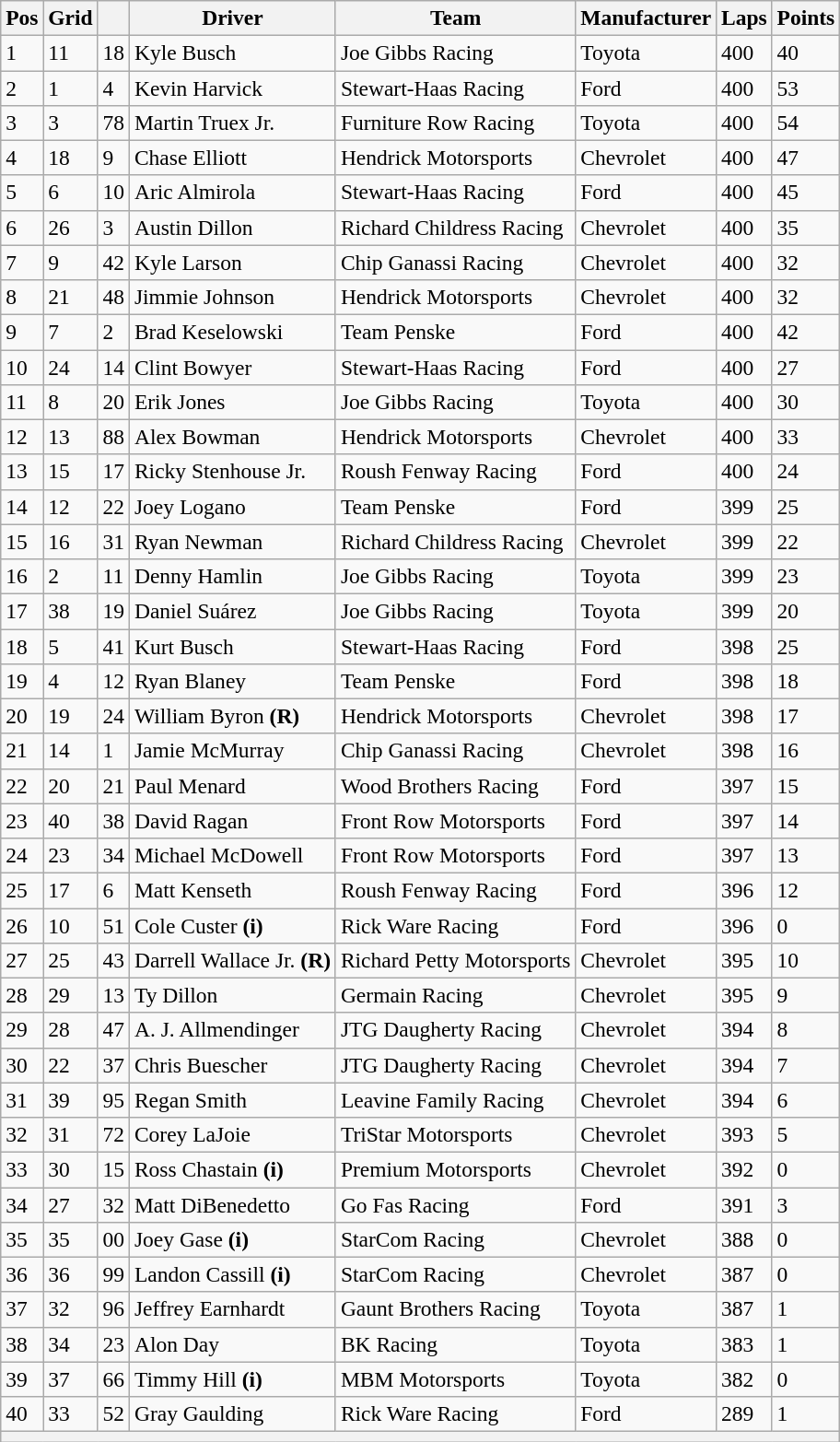<table class="wikitable" style="font-size:98%">
<tr>
<th>Pos</th>
<th>Grid</th>
<th></th>
<th>Driver</th>
<th>Team</th>
<th>Manufacturer</th>
<th>Laps</th>
<th>Points</th>
</tr>
<tr>
<td>1</td>
<td>11</td>
<td>18</td>
<td>Kyle Busch</td>
<td>Joe Gibbs Racing</td>
<td>Toyota</td>
<td>400</td>
<td>40</td>
</tr>
<tr>
<td>2</td>
<td>1</td>
<td>4</td>
<td>Kevin Harvick</td>
<td>Stewart-Haas Racing</td>
<td>Ford</td>
<td>400</td>
<td>53</td>
</tr>
<tr>
<td>3</td>
<td>3</td>
<td>78</td>
<td>Martin Truex Jr.</td>
<td>Furniture Row Racing</td>
<td>Toyota</td>
<td>400</td>
<td>54</td>
</tr>
<tr>
<td>4</td>
<td>18</td>
<td>9</td>
<td>Chase Elliott</td>
<td>Hendrick Motorsports</td>
<td>Chevrolet</td>
<td>400</td>
<td>47</td>
</tr>
<tr>
<td>5</td>
<td>6</td>
<td>10</td>
<td>Aric Almirola</td>
<td>Stewart-Haas Racing</td>
<td>Ford</td>
<td>400</td>
<td>45</td>
</tr>
<tr>
<td>6</td>
<td>26</td>
<td>3</td>
<td>Austin Dillon</td>
<td>Richard Childress Racing</td>
<td>Chevrolet</td>
<td>400</td>
<td>35</td>
</tr>
<tr>
<td>7</td>
<td>9</td>
<td>42</td>
<td>Kyle Larson</td>
<td>Chip Ganassi Racing</td>
<td>Chevrolet</td>
<td>400</td>
<td>32</td>
</tr>
<tr>
<td>8</td>
<td>21</td>
<td>48</td>
<td>Jimmie Johnson</td>
<td>Hendrick Motorsports</td>
<td>Chevrolet</td>
<td>400</td>
<td>32</td>
</tr>
<tr>
<td>9</td>
<td>7</td>
<td>2</td>
<td>Brad Keselowski</td>
<td>Team Penske</td>
<td>Ford</td>
<td>400</td>
<td>42</td>
</tr>
<tr>
<td>10</td>
<td>24</td>
<td>14</td>
<td>Clint Bowyer</td>
<td>Stewart-Haas Racing</td>
<td>Ford</td>
<td>400</td>
<td>27</td>
</tr>
<tr>
<td>11</td>
<td>8</td>
<td>20</td>
<td>Erik Jones</td>
<td>Joe Gibbs Racing</td>
<td>Toyota</td>
<td>400</td>
<td>30</td>
</tr>
<tr>
<td>12</td>
<td>13</td>
<td>88</td>
<td>Alex Bowman</td>
<td>Hendrick Motorsports</td>
<td>Chevrolet</td>
<td>400</td>
<td>33</td>
</tr>
<tr>
<td>13</td>
<td>15</td>
<td>17</td>
<td>Ricky Stenhouse Jr.</td>
<td>Roush Fenway Racing</td>
<td>Ford</td>
<td>400</td>
<td>24</td>
</tr>
<tr>
<td>14</td>
<td>12</td>
<td>22</td>
<td>Joey Logano</td>
<td>Team Penske</td>
<td>Ford</td>
<td>399</td>
<td>25</td>
</tr>
<tr>
<td>15</td>
<td>16</td>
<td>31</td>
<td>Ryan Newman</td>
<td>Richard Childress Racing</td>
<td>Chevrolet</td>
<td>399</td>
<td>22</td>
</tr>
<tr>
<td>16</td>
<td>2</td>
<td>11</td>
<td>Denny Hamlin</td>
<td>Joe Gibbs Racing</td>
<td>Toyota</td>
<td>399</td>
<td>23</td>
</tr>
<tr>
<td>17</td>
<td>38</td>
<td>19</td>
<td>Daniel Suárez</td>
<td>Joe Gibbs Racing</td>
<td>Toyota</td>
<td>399</td>
<td>20</td>
</tr>
<tr>
<td>18</td>
<td>5</td>
<td>41</td>
<td>Kurt Busch</td>
<td>Stewart-Haas Racing</td>
<td>Ford</td>
<td>398</td>
<td>25</td>
</tr>
<tr>
<td>19</td>
<td>4</td>
<td>12</td>
<td>Ryan Blaney</td>
<td>Team Penske</td>
<td>Ford</td>
<td>398</td>
<td>18</td>
</tr>
<tr>
<td>20</td>
<td>19</td>
<td>24</td>
<td>William Byron <strong>(R)</strong></td>
<td>Hendrick Motorsports</td>
<td>Chevrolet</td>
<td>398</td>
<td>17</td>
</tr>
<tr>
<td>21</td>
<td>14</td>
<td>1</td>
<td>Jamie McMurray</td>
<td>Chip Ganassi Racing</td>
<td>Chevrolet</td>
<td>398</td>
<td>16</td>
</tr>
<tr>
<td>22</td>
<td>20</td>
<td>21</td>
<td>Paul Menard</td>
<td>Wood Brothers Racing</td>
<td>Ford</td>
<td>397</td>
<td>15</td>
</tr>
<tr>
<td>23</td>
<td>40</td>
<td>38</td>
<td>David Ragan</td>
<td>Front Row Motorsports</td>
<td>Ford</td>
<td>397</td>
<td>14</td>
</tr>
<tr>
<td>24</td>
<td>23</td>
<td>34</td>
<td>Michael McDowell</td>
<td>Front Row Motorsports</td>
<td>Ford</td>
<td>397</td>
<td>13</td>
</tr>
<tr>
<td>25</td>
<td>17</td>
<td>6</td>
<td>Matt Kenseth</td>
<td>Roush Fenway Racing</td>
<td>Ford</td>
<td>396</td>
<td>12</td>
</tr>
<tr>
<td>26</td>
<td>10</td>
<td>51</td>
<td>Cole Custer <strong>(i)</strong></td>
<td>Rick Ware Racing</td>
<td>Ford</td>
<td>396</td>
<td>0</td>
</tr>
<tr>
<td>27</td>
<td>25</td>
<td>43</td>
<td>Darrell Wallace Jr. <strong>(R)</strong></td>
<td>Richard Petty Motorsports</td>
<td>Chevrolet</td>
<td>395</td>
<td>10</td>
</tr>
<tr>
<td>28</td>
<td>29</td>
<td>13</td>
<td>Ty Dillon</td>
<td>Germain Racing</td>
<td>Chevrolet</td>
<td>395</td>
<td>9</td>
</tr>
<tr>
<td>29</td>
<td>28</td>
<td>47</td>
<td>A. J. Allmendinger</td>
<td>JTG Daugherty Racing</td>
<td>Chevrolet</td>
<td>394</td>
<td>8</td>
</tr>
<tr>
<td>30</td>
<td>22</td>
<td>37</td>
<td>Chris Buescher</td>
<td>JTG Daugherty Racing</td>
<td>Chevrolet</td>
<td>394</td>
<td>7</td>
</tr>
<tr>
<td>31</td>
<td>39</td>
<td>95</td>
<td>Regan Smith</td>
<td>Leavine Family Racing</td>
<td>Chevrolet</td>
<td>394</td>
<td>6</td>
</tr>
<tr>
<td>32</td>
<td>31</td>
<td>72</td>
<td>Corey LaJoie</td>
<td>TriStar Motorsports</td>
<td>Chevrolet</td>
<td>393</td>
<td>5</td>
</tr>
<tr>
<td>33</td>
<td>30</td>
<td>15</td>
<td>Ross Chastain <strong>(i)</strong></td>
<td>Premium Motorsports</td>
<td>Chevrolet</td>
<td>392</td>
<td>0</td>
</tr>
<tr>
<td>34</td>
<td>27</td>
<td>32</td>
<td>Matt DiBenedetto</td>
<td>Go Fas Racing</td>
<td>Ford</td>
<td>391</td>
<td>3</td>
</tr>
<tr>
<td>35</td>
<td>35</td>
<td>00</td>
<td>Joey Gase <strong>(i)</strong></td>
<td>StarCom Racing</td>
<td>Chevrolet</td>
<td>388</td>
<td>0</td>
</tr>
<tr>
<td>36</td>
<td>36</td>
<td>99</td>
<td>Landon Cassill <strong>(i)</strong></td>
<td>StarCom Racing</td>
<td>Chevrolet</td>
<td>387</td>
<td>0</td>
</tr>
<tr>
<td>37</td>
<td>32</td>
<td>96</td>
<td>Jeffrey Earnhardt</td>
<td>Gaunt Brothers Racing</td>
<td>Toyota</td>
<td>387</td>
<td>1</td>
</tr>
<tr>
<td>38</td>
<td>34</td>
<td>23</td>
<td>Alon Day</td>
<td>BK Racing</td>
<td>Toyota</td>
<td>383</td>
<td>1</td>
</tr>
<tr>
<td>39</td>
<td>37</td>
<td>66</td>
<td>Timmy Hill <strong>(i)</strong></td>
<td>MBM Motorsports</td>
<td>Toyota</td>
<td>382</td>
<td>0</td>
</tr>
<tr>
<td>40</td>
<td>33</td>
<td>52</td>
<td>Gray Gaulding</td>
<td>Rick Ware Racing</td>
<td>Ford</td>
<td>289</td>
<td>1</td>
</tr>
<tr>
<th colspan="8"></th>
</tr>
</table>
